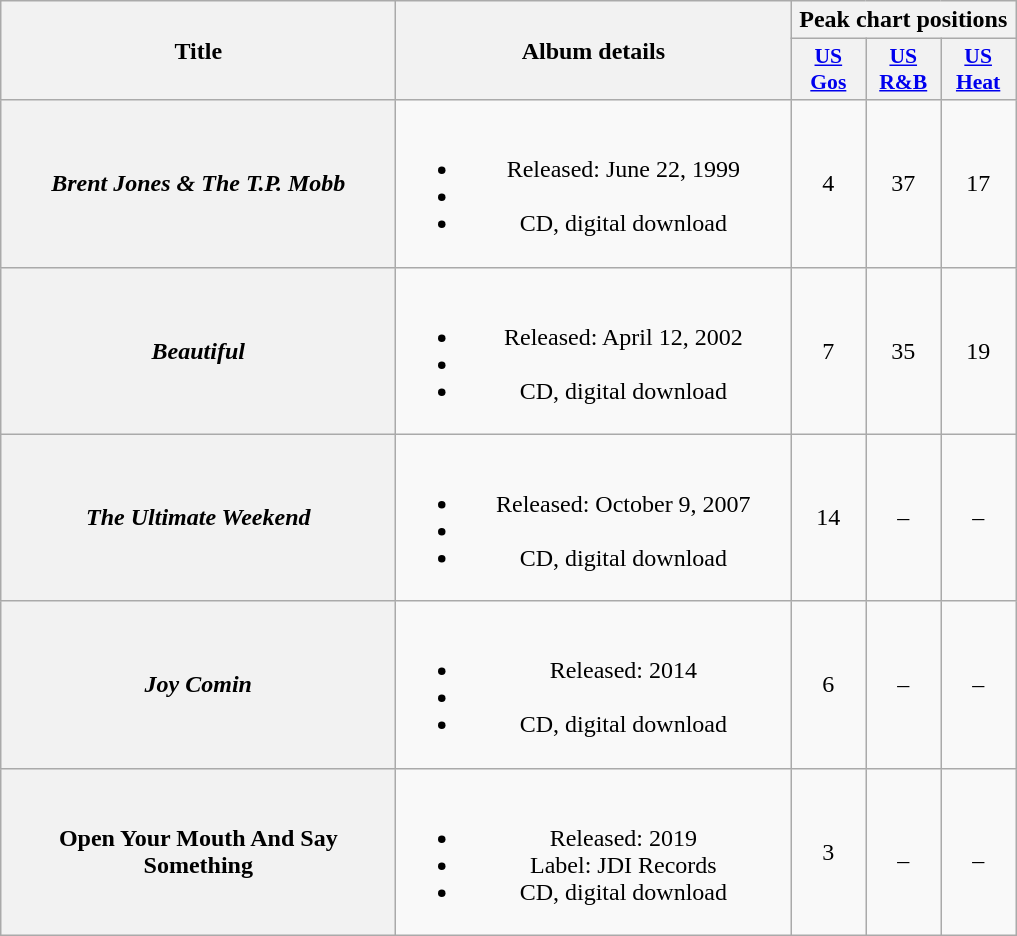<table class="wikitable plainrowheaders" style="text-align:center;">
<tr>
<th scope="col" rowspan="2" style="width:16em;">Title</th>
<th scope="col" rowspan="2" style="width:16em;">Album details</th>
<th scope="col" colspan="3">Peak chart positions</th>
</tr>
<tr>
<th style="width:3em; font-size:90%"><a href='#'>US<br>Gos</a></th>
<th style="width:3em; font-size:90%"><a href='#'>US<br>R&B</a></th>
<th style="width:3em; font-size:90%"><a href='#'>US<br>Heat</a></th>
</tr>
<tr>
<th scope="row"><em>Brent Jones & The T.P. Mobb </em></th>
<td><br><ul><li>Released: June 22, 1999</li><li></li><li>CD, digital download</li></ul></td>
<td>4</td>
<td>37</td>
<td>17</td>
</tr>
<tr>
<th scope="row"><em>Beautiful</em></th>
<td><br><ul><li>Released: April 12, 2002</li><li></li><li>CD, digital download</li></ul></td>
<td>7</td>
<td>35</td>
<td>19</td>
</tr>
<tr>
<th scope="row"><em>The Ultimate Weekend</em></th>
<td><br><ul><li>Released: October 9, 2007</li><li></li><li>CD, digital download</li></ul></td>
<td>14</td>
<td>–</td>
<td>–</td>
</tr>
<tr>
<th scope="row"><em>Joy Comin</em></th>
<td><br><ul><li>Released: 2014</li><li></li><li>CD, digital download</li></ul></td>
<td>6</td>
<td>–</td>
<td>–</td>
</tr>
<tr>
<th>Open Your Mouth And Say Something</th>
<td><br><ul><li>Released: 2019</li><li>Label: JDI Records</li><li>CD, digital download</li></ul></td>
<td>3</td>
<td>_</td>
<td>_</td>
</tr>
</table>
